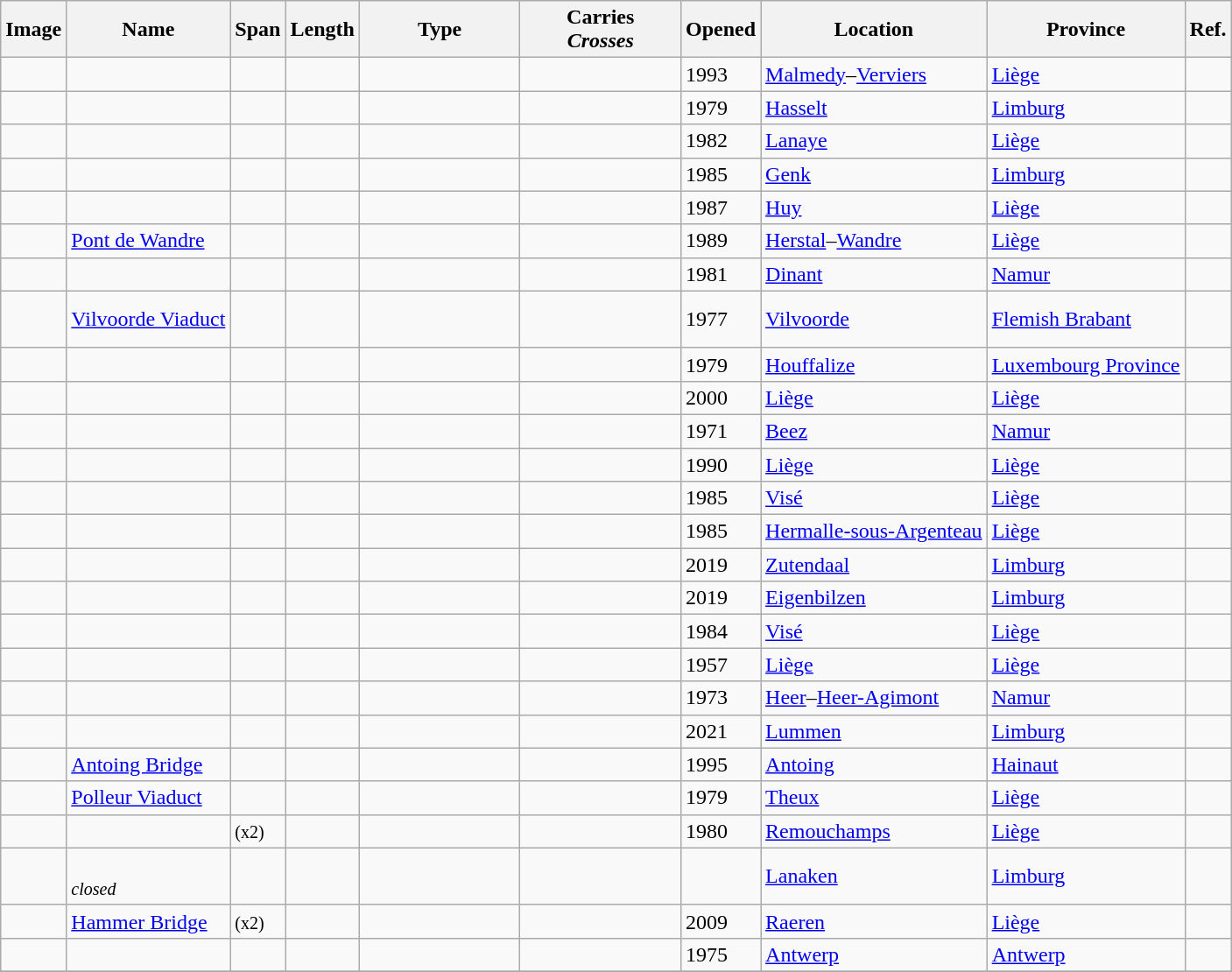<table class="wikitable  static-row-numbers static-row-header-text">
<tr>
<th class="unsortable">Image</th>
<th scope=col>Name</th>
<th scope=col>Span</th>
<th scope=col>Length</th>
<th scope=col width="115">Type</th>
<th scope=col width="115">Carries<br><em>Crosses</em></th>
<th scope=col>Opened</th>
<th scope=col>Location</th>
<th scope=col>Province</th>
<th class="unsortable">Ref.</th>
</tr>
<tr>
<td></td>
<td></td>
<td></td>
<td></td>
<td><small></small></td>
<td></td>
<td>1993</td>
<td><a href='#'>Malmedy</a>–<a href='#'>Verviers</a><br><small></small></td>
<td><a href='#'>Liège</a></td>
<td></td>
</tr>
<tr>
<td></td>
<td></td>
<td></td>
<td></td>
<td><small></small></td>
<td></td>
<td>1979</td>
<td><a href='#'>Hasselt</a><br><small></small></td>
<td><a href='#'>Limburg</a></td>
<td></td>
</tr>
<tr>
<td></td>
<td></td>
<td></td>
<td></td>
<td><small></small></td>
<td></td>
<td>1982</td>
<td><a href='#'>Lanaye</a><br><small></small></td>
<td><a href='#'>Liège</a></td>
<td></td>
</tr>
<tr>
<td></td>
<td></td>
<td></td>
<td></td>
<td><small></small></td>
<td></td>
<td>1985</td>
<td><a href='#'>Genk</a><br><small></small></td>
<td><a href='#'>Limburg</a></td>
<td></td>
</tr>
<tr>
<td></td>
<td></td>
<td></td>
<td></td>
<td><small></small></td>
<td></td>
<td>1987</td>
<td><a href='#'>Huy</a><br><small></small></td>
<td><a href='#'>Liège</a></td>
<td></td>
</tr>
<tr>
<td></td>
<td><a href='#'>Pont de Wandre</a></td>
<td></td>
<td></td>
<td><small></small></td>
<td></td>
<td>1989</td>
<td><a href='#'>Herstal</a>–<a href='#'>Wandre</a><br><small></small></td>
<td><a href='#'>Liège</a></td>
<td></td>
</tr>
<tr>
<td></td>
<td></td>
<td></td>
<td></td>
<td><small></small></td>
<td></td>
<td>1981</td>
<td><a href='#'>Dinant</a><br><small></small></td>
<td><a href='#'>Namur</a></td>
<td></td>
</tr>
<tr>
<td></td>
<td><a href='#'>Vilvoorde Viaduct</a></td>
<td></td>
<td></td>
<td><small></small></td>
<td></td>
<td>1977</td>
<td><a href='#'>Vilvoorde</a><br><small></small></td>
<td><a href='#'>Flemish Brabant</a></td>
<td><br><br></td>
</tr>
<tr>
<td></td>
<td></td>
<td></td>
<td></td>
<td><small></small></td>
<td></td>
<td>1979</td>
<td><a href='#'>Houffalize</a><br><small></small></td>
<td><a href='#'>Luxembourg Province</a></td>
<td></td>
</tr>
<tr>
<td></td>
<td></td>
<td></td>
<td></td>
<td><small></small></td>
<td></td>
<td>2000</td>
<td><a href='#'>Liège</a><br><small></small></td>
<td><a href='#'>Liège</a></td>
<td></td>
</tr>
<tr>
<td></td>
<td></td>
<td></td>
<td></td>
<td><small></small></td>
<td></td>
<td>1971</td>
<td><a href='#'>Beez</a><br><small></small></td>
<td><a href='#'>Namur</a></td>
<td></td>
</tr>
<tr>
<td></td>
<td></td>
<td></td>
<td></td>
<td><small></small></td>
<td></td>
<td>1990</td>
<td><a href='#'>Liège</a><br><small></small></td>
<td><a href='#'>Liège</a></td>
<td></td>
</tr>
<tr>
<td></td>
<td></td>
<td></td>
<td></td>
<td><small></small></td>
<td></td>
<td>1985</td>
<td><a href='#'>Visé</a><br><small></small></td>
<td><a href='#'>Liège</a></td>
<td></td>
</tr>
<tr>
<td></td>
<td></td>
<td></td>
<td></td>
<td><small></small></td>
<td></td>
<td>1985</td>
<td><a href='#'>Hermalle-sous-Argenteau</a><br><small></small></td>
<td><a href='#'>Liège</a></td>
<td></td>
</tr>
<tr>
<td></td>
<td></td>
<td></td>
<td></td>
<td><small></small></td>
<td></td>
<td>2019</td>
<td><a href='#'>Zutendaal</a><br><small></small></td>
<td><a href='#'>Limburg</a></td>
<td></td>
</tr>
<tr>
<td></td>
<td></td>
<td></td>
<td></td>
<td><small></small></td>
<td></td>
<td>2019</td>
<td><a href='#'>Eigenbilzen</a><br><small></small></td>
<td><a href='#'>Limburg</a></td>
<td></td>
</tr>
<tr>
<td></td>
<td></td>
<td></td>
<td></td>
<td><small></small></td>
<td></td>
<td>1984</td>
<td><a href='#'>Visé</a><br><small></small></td>
<td><a href='#'>Liège</a></td>
<td></td>
</tr>
<tr>
<td></td>
<td></td>
<td></td>
<td></td>
<td><small></small></td>
<td></td>
<td>1957</td>
<td><a href='#'>Liège</a><br><small></small></td>
<td><a href='#'>Liège</a></td>
<td></td>
</tr>
<tr>
<td></td>
<td></td>
<td></td>
<td></td>
<td><small></small></td>
<td></td>
<td>1973</td>
<td><a href='#'>Heer</a>–<a href='#'>Heer-Agimont</a><br><small></small></td>
<td><a href='#'>Namur</a></td>
<td></td>
</tr>
<tr>
<td></td>
<td></td>
<td></td>
<td></td>
<td><small></small></td>
<td></td>
<td>2021</td>
<td><a href='#'>Lummen</a><br><small></small></td>
<td><a href='#'>Limburg</a></td>
<td></td>
</tr>
<tr>
<td></td>
<td><a href='#'>Antoing Bridge</a></td>
<td></td>
<td></td>
<td><small></small></td>
<td></td>
<td>1995</td>
<td><a href='#'>Antoing</a><br><small></small></td>
<td><a href='#'>Hainaut</a></td>
<td></td>
</tr>
<tr>
<td></td>
<td><a href='#'>Polleur Viaduct</a></td>
<td></td>
<td></td>
<td><small></small></td>
<td></td>
<td>1979</td>
<td><a href='#'>Theux</a><br><small></small></td>
<td><a href='#'>Liège</a></td>
<td><br></td>
</tr>
<tr>
<td></td>
<td></td>
<td><small>(x2)</small></td>
<td></td>
<td><small></small></td>
<td></td>
<td>1980</td>
<td><a href='#'>Remouchamps</a><br><small></small></td>
<td><a href='#'>Liège</a></td>
<td></td>
</tr>
<tr>
<td></td>
<td><br><small><em>closed</em></small></td>
<td></td>
<td></td>
<td><small></small></td>
<td></td>
<td></td>
<td><a href='#'>Lanaken</a><br><small></small></td>
<td><a href='#'>Limburg</a></td>
<td></td>
</tr>
<tr>
<td></td>
<td><a href='#'>Hammer Bridge</a></td>
<td><small>(x2)</small></td>
<td></td>
<td><small></small></td>
<td></td>
<td>2009</td>
<td><a href='#'>Raeren</a><br><small></small></td>
<td><a href='#'>Liège</a></td>
<td></td>
</tr>
<tr>
<td></td>
<td></td>
<td></td>
<td></td>
<td><small></small></td>
<td></td>
<td>1975</td>
<td><a href='#'>Antwerp</a><br><small></small></td>
<td><a href='#'>Antwerp</a></td>
<td></td>
</tr>
<tr>
</tr>
</table>
